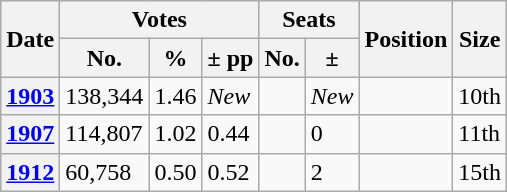<table class=wikitable>
<tr>
<th rowspan="2">Date</th>
<th colspan="3">Votes</th>
<th colspan="2">Seats</th>
<th rowspan="2">Position</th>
<th rowspan="2">Size</th>
</tr>
<tr>
<th>No.</th>
<th>%</th>
<th>± pp</th>
<th>No.</th>
<th>±</th>
</tr>
<tr>
<th><a href='#'>1903</a></th>
<td>138,344</td>
<td>1.46</td>
<td><em>New</em></td>
<td></td>
<td><em>New</em></td>
<td></td>
<td align="center">10th</td>
</tr>
<tr>
<th><a href='#'>1907</a></th>
<td>114,807</td>
<td>1.02</td>
<td> 0.44</td>
<td></td>
<td> 0</td>
<td></td>
<td> 11th</td>
</tr>
<tr>
<th><a href='#'>1912</a></th>
<td>60,758</td>
<td>0.50</td>
<td> 0.52</td>
<td></td>
<td> 2</td>
<td></td>
<td> 15th</td>
</tr>
</table>
